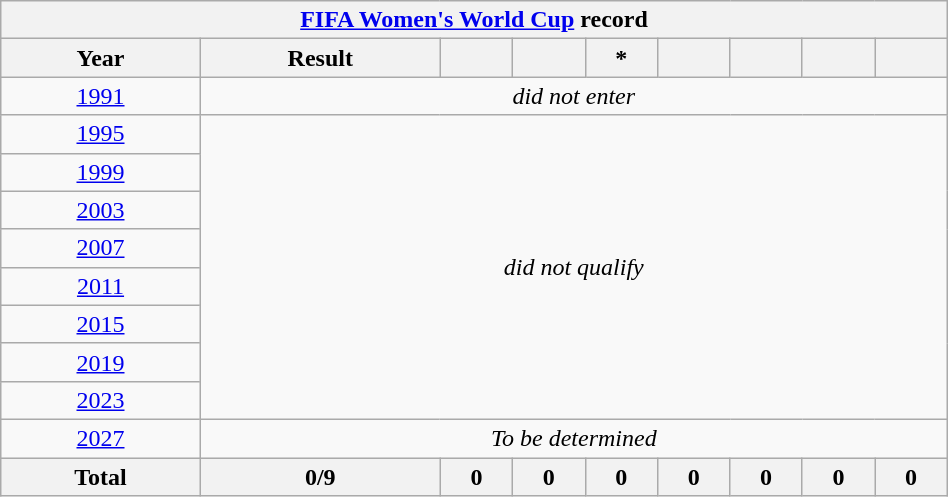<table class="wikitable" style="text-align: center; width:50%;">
<tr>
<th colspan=10><a href='#'>FIFA Women's World Cup</a> record</th>
</tr>
<tr>
<th>Year</th>
<th>Result</th>
<th></th>
<th></th>
<th>*</th>
<th></th>
<th></th>
<th></th>
<th></th>
</tr>
<tr>
<td> <a href='#'>1991</a></td>
<td rowspan=1 colspan=8><em>did not enter</em></td>
</tr>
<tr>
<td> <a href='#'>1995</a></td>
<td colspan=8 rowspan=8><em>did not qualify</em></td>
</tr>
<tr>
<td> <a href='#'>1999</a></td>
</tr>
<tr>
<td> <a href='#'>2003</a></td>
</tr>
<tr>
<td> <a href='#'>2007</a></td>
</tr>
<tr>
<td> <a href='#'>2011</a></td>
</tr>
<tr>
<td> <a href='#'>2015</a></td>
</tr>
<tr>
<td> <a href='#'>2019</a></td>
</tr>
<tr>
<td> <a href='#'>2023</a></td>
</tr>
<tr>
<td> <a href='#'>2027</a></td>
<td colspan=8><em>To be determined</em></td>
</tr>
<tr>
<th>Total</th>
<th>0/9</th>
<th>0</th>
<th>0</th>
<th>0</th>
<th>0</th>
<th>0</th>
<th>0</th>
<th>0</th>
</tr>
</table>
